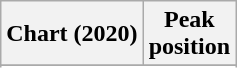<table class="wikitable sortable plainrowheaders" style="text-align:center">
<tr>
<th scope="col">Chart (2020)</th>
<th scope="col">Peak<br>position</th>
</tr>
<tr>
</tr>
<tr>
</tr>
<tr>
</tr>
</table>
